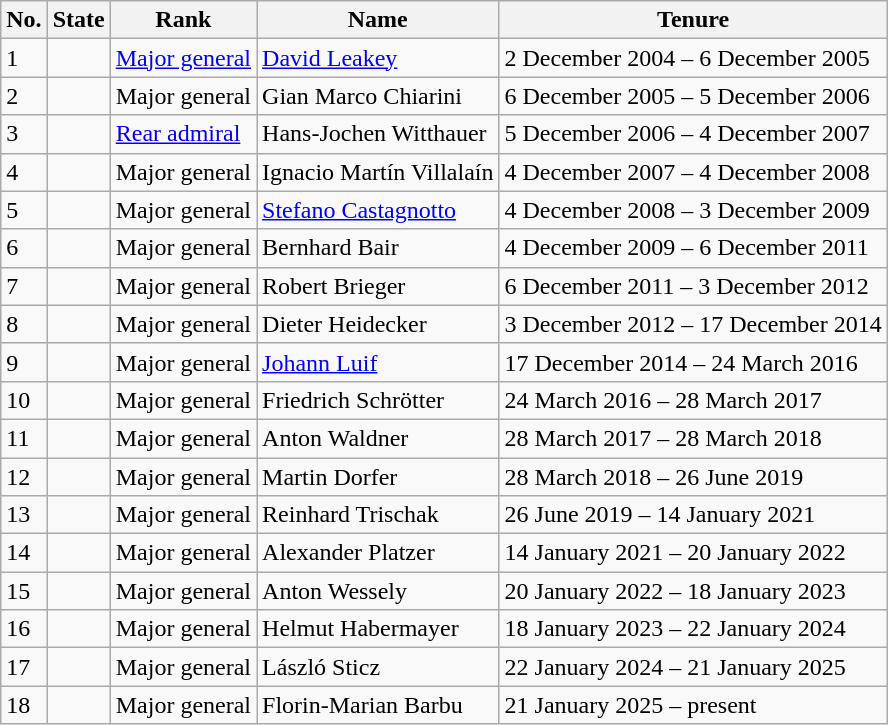<table class="wikitable">
<tr>
<th>No.</th>
<th>State</th>
<th>Rank</th>
<th>Name</th>
<th>Tenure</th>
</tr>
<tr>
<td>1</td>
<td></td>
<td><a href='#'>Major general</a></td>
<td><a href='#'>David Leakey</a></td>
<td>2 December 2004 – 6 December 2005</td>
</tr>
<tr>
<td>2</td>
<td></td>
<td>Major general</td>
<td>Gian Marco Chiarini</td>
<td>6 December 2005 – 5 December 2006</td>
</tr>
<tr>
<td>3</td>
<td></td>
<td><a href='#'>Rear admiral</a></td>
<td>Hans-Jochen Witthauer</td>
<td>5 December 2006 – 4 December 2007</td>
</tr>
<tr>
<td>4</td>
<td></td>
<td>Major general</td>
<td>Ignacio Martín Villalaín</td>
<td>4 December 2007 – 4 December 2008</td>
</tr>
<tr>
<td>5</td>
<td></td>
<td>Major general</td>
<td><a href='#'>Stefano Castagnotto</a></td>
<td>4 December 2008 – 3 December 2009</td>
</tr>
<tr>
<td>6</td>
<td></td>
<td>Major general</td>
<td>Bernhard Bair</td>
<td>4 December 2009 – 6 December 2011</td>
</tr>
<tr>
<td>7</td>
<td></td>
<td>Major general</td>
<td>Robert Brieger</td>
<td>6 December 2011 – 3 December 2012</td>
</tr>
<tr>
<td>8</td>
<td></td>
<td>Major general</td>
<td>Dieter Heidecker</td>
<td>3 December 2012 – 17 December 2014</td>
</tr>
<tr>
<td>9</td>
<td></td>
<td>Major general</td>
<td><a href='#'>Johann Luif</a></td>
<td>17 December 2014 – 24 March 2016</td>
</tr>
<tr>
<td>10</td>
<td></td>
<td>Major general</td>
<td>Friedrich Schrötter</td>
<td>24 March 2016 – 28 March 2017</td>
</tr>
<tr>
<td>11</td>
<td></td>
<td>Major general</td>
<td>Anton Waldner</td>
<td>28 March 2017 – 28 March 2018</td>
</tr>
<tr>
<td>12</td>
<td></td>
<td>Major general</td>
<td>Martin Dorfer</td>
<td>28 March 2018 – 26 June 2019</td>
</tr>
<tr>
<td>13</td>
<td></td>
<td>Major general</td>
<td>Reinhard Trischak</td>
<td>26 June 2019 – 14 January 2021</td>
</tr>
<tr>
<td>14</td>
<td></td>
<td>Major general</td>
<td>Alexander Platzer</td>
<td>14 January 2021 – 20 January 2022</td>
</tr>
<tr>
<td>15</td>
<td></td>
<td>Major general</td>
<td>Anton Wessely</td>
<td>20 January 2022 – 18 January 2023</td>
</tr>
<tr>
<td>16</td>
<td></td>
<td>Major general</td>
<td>Helmut Habermayer</td>
<td>18 January 2023 – 22 January 2024</td>
</tr>
<tr>
<td>17</td>
<td></td>
<td>Major general</td>
<td>László Sticz</td>
<td>22 January 2024 – 21 January 2025</td>
</tr>
<tr>
<td>18</td>
<td></td>
<td>Major general</td>
<td>Florin-Marian Barbu</td>
<td>21 January 2025 – present</td>
</tr>
</table>
